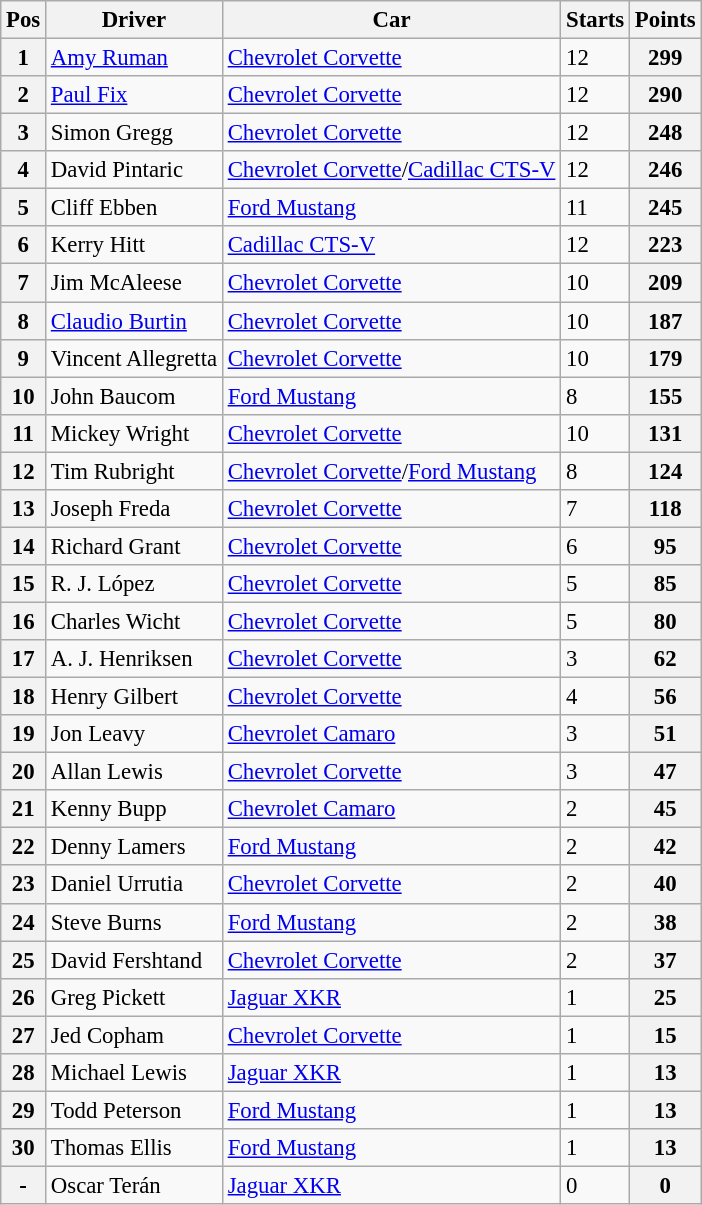<table class="wikitable" style="font-size: 95%;">
<tr>
<th>Pos</th>
<th>Driver</th>
<th>Car</th>
<th>Starts</th>
<th>Points</th>
</tr>
<tr>
<th>1</th>
<td> <a href='#'>Amy Ruman</a></td>
<td><a href='#'>Chevrolet Corvette</a></td>
<td>12</td>
<th>299</th>
</tr>
<tr>
<th>2</th>
<td> <a href='#'>Paul Fix</a></td>
<td><a href='#'>Chevrolet Corvette</a></td>
<td>12</td>
<th>290</th>
</tr>
<tr>
<th>3</th>
<td> Simon Gregg</td>
<td><a href='#'>Chevrolet Corvette</a></td>
<td>12</td>
<th>248</th>
</tr>
<tr>
<th>4</th>
<td> David Pintaric</td>
<td><a href='#'>Chevrolet Corvette</a>/<a href='#'>Cadillac CTS-V</a></td>
<td>12</td>
<th>246</th>
</tr>
<tr>
<th>5</th>
<td> Cliff Ebben</td>
<td><a href='#'>Ford Mustang</a></td>
<td>11</td>
<th>245</th>
</tr>
<tr>
<th>6</th>
<td> Kerry Hitt</td>
<td><a href='#'>Cadillac CTS-V</a></td>
<td>12</td>
<th>223</th>
</tr>
<tr>
<th>7</th>
<td> Jim McAleese</td>
<td><a href='#'>Chevrolet Corvette</a></td>
<td>10</td>
<th>209</th>
</tr>
<tr>
<th>8</th>
<td> <a href='#'>Claudio Burtin</a></td>
<td><a href='#'>Chevrolet Corvette</a></td>
<td>10</td>
<th>187</th>
</tr>
<tr>
<th>9</th>
<td> Vincent Allegretta</td>
<td><a href='#'>Chevrolet Corvette</a></td>
<td>10</td>
<th>179</th>
</tr>
<tr>
<th>10</th>
<td> John Baucom</td>
<td><a href='#'>Ford Mustang</a></td>
<td>8</td>
<th>155</th>
</tr>
<tr>
<th>11</th>
<td> Mickey Wright</td>
<td><a href='#'>Chevrolet Corvette</a></td>
<td>10</td>
<th>131</th>
</tr>
<tr>
<th>12</th>
<td> Tim Rubright</td>
<td><a href='#'>Chevrolet Corvette</a>/<a href='#'>Ford Mustang</a></td>
<td>8</td>
<th>124</th>
</tr>
<tr>
<th>13</th>
<td> Joseph Freda</td>
<td><a href='#'>Chevrolet Corvette</a></td>
<td>7</td>
<th>118</th>
</tr>
<tr>
<th>14</th>
<td> Richard Grant</td>
<td><a href='#'>Chevrolet Corvette</a></td>
<td>6</td>
<th>95</th>
</tr>
<tr>
<th>15</th>
<td> R. J. López</td>
<td><a href='#'>Chevrolet Corvette</a></td>
<td>5</td>
<th>85</th>
</tr>
<tr>
<th>16</th>
<td> Charles Wicht</td>
<td><a href='#'>Chevrolet Corvette</a></td>
<td>5</td>
<th>80</th>
</tr>
<tr>
<th>17</th>
<td> A. J. Henriksen</td>
<td><a href='#'>Chevrolet Corvette</a></td>
<td>3</td>
<th>62</th>
</tr>
<tr>
<th>18</th>
<td> Henry Gilbert</td>
<td><a href='#'>Chevrolet Corvette</a></td>
<td>4</td>
<th>56</th>
</tr>
<tr>
<th>19</th>
<td> Jon Leavy</td>
<td><a href='#'>Chevrolet Camaro</a></td>
<td>3</td>
<th>51</th>
</tr>
<tr>
<th>20</th>
<td> Allan Lewis</td>
<td><a href='#'>Chevrolet Corvette</a></td>
<td>3</td>
<th>47</th>
</tr>
<tr>
<th>21</th>
<td> Kenny Bupp</td>
<td><a href='#'>Chevrolet Camaro</a></td>
<td>2</td>
<th>45</th>
</tr>
<tr>
<th>22</th>
<td> Denny Lamers</td>
<td><a href='#'>Ford Mustang</a></td>
<td>2</td>
<th>42</th>
</tr>
<tr>
<th>23</th>
<td> Daniel Urrutia</td>
<td><a href='#'>Chevrolet Corvette</a></td>
<td>2</td>
<th>40</th>
</tr>
<tr>
<th>24</th>
<td> Steve Burns</td>
<td><a href='#'>Ford Mustang</a></td>
<td>2</td>
<th>38</th>
</tr>
<tr>
<th>25</th>
<td> David Fershtand</td>
<td><a href='#'>Chevrolet Corvette</a></td>
<td>2</td>
<th>37</th>
</tr>
<tr>
<th>26</th>
<td> Greg Pickett</td>
<td><a href='#'>Jaguar XKR</a></td>
<td>1</td>
<th>25</th>
</tr>
<tr>
<th>27</th>
<td> Jed Copham</td>
<td><a href='#'>Chevrolet Corvette</a></td>
<td>1</td>
<th>15</th>
</tr>
<tr>
<th>28</th>
<td> Michael Lewis</td>
<td><a href='#'>Jaguar XKR</a></td>
<td>1</td>
<th>13</th>
</tr>
<tr>
<th>29</th>
<td> Todd Peterson</td>
<td><a href='#'>Ford Mustang</a></td>
<td>1</td>
<th>13</th>
</tr>
<tr>
<th>30</th>
<td> Thomas Ellis</td>
<td><a href='#'>Ford Mustang</a></td>
<td>1</td>
<th>13</th>
</tr>
<tr>
<th>-</th>
<td> Oscar Terán</td>
<td><a href='#'>Jaguar XKR</a></td>
<td>0</td>
<th>0</th>
</tr>
</table>
